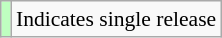<table class="wikitable" style="font-size:90%;">
<tr>
<td style="background:#bfffc0;"></td>
<td>Indicates single release</td>
</tr>
</table>
